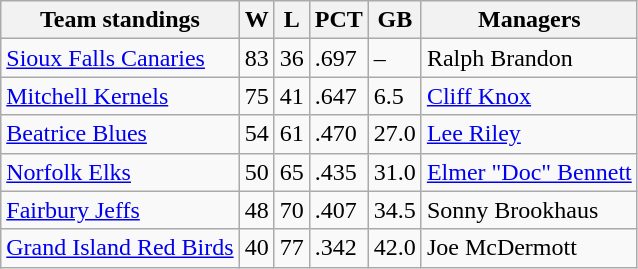<table class="wikitable">
<tr>
<th>Team standings</th>
<th>W</th>
<th>L</th>
<th>PCT</th>
<th>GB</th>
<th>Managers</th>
</tr>
<tr>
<td><a href='#'>Sioux Falls Canaries</a></td>
<td>83</td>
<td>36</td>
<td>.697</td>
<td>–</td>
<td>Ralph Brandon</td>
</tr>
<tr>
<td><a href='#'>Mitchell Kernels</a></td>
<td>75</td>
<td>41</td>
<td>.647</td>
<td>6.5</td>
<td><a href='#'>Cliff Knox</a></td>
</tr>
<tr>
<td><a href='#'>Beatrice Blues</a></td>
<td>54</td>
<td>61</td>
<td>.470</td>
<td>27.0</td>
<td><a href='#'>Lee Riley</a></td>
</tr>
<tr>
<td><a href='#'>Norfolk Elks</a></td>
<td>50</td>
<td>65</td>
<td>.435</td>
<td>31.0</td>
<td><a href='#'>Elmer "Doc" Bennett</a></td>
</tr>
<tr>
<td><a href='#'>Fairbury Jeffs</a></td>
<td>48</td>
<td>70</td>
<td>.407</td>
<td>34.5</td>
<td>Sonny Brookhaus</td>
</tr>
<tr>
<td><a href='#'>Grand Island Red Birds</a></td>
<td>40</td>
<td>77</td>
<td>.342</td>
<td>42.0</td>
<td>Joe McDermott</td>
</tr>
</table>
